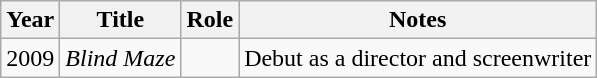<table class="wikitable">
<tr>
<th>Year</th>
<th>Title</th>
<th>Role</th>
<th>Notes</th>
</tr>
<tr>
<td>2009</td>
<td><em>Blind Maze</em></td>
<td></td>
<td>Debut as a director and screenwriter</td>
</tr>
</table>
